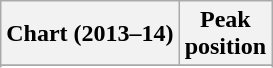<table class="wikitable sortable">
<tr>
<th align="left">Chart (2013–14)</th>
<th align="left">Peak<br>position</th>
</tr>
<tr>
</tr>
<tr>
</tr>
<tr>
</tr>
<tr>
</tr>
<tr>
</tr>
<tr>
</tr>
<tr>
</tr>
</table>
